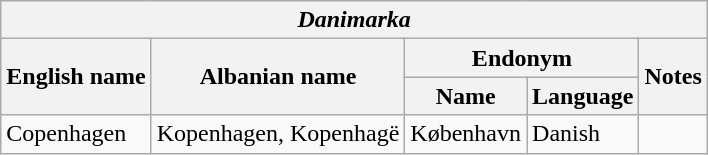<table class="wikitable sortable">
<tr>
<th colspan="5"> <em>Danimarka</em></th>
</tr>
<tr>
<th rowspan="2">English name</th>
<th rowspan="2">Albanian name</th>
<th colspan="2">Endonym</th>
<th rowspan="2">Notes</th>
</tr>
<tr>
<th>Name</th>
<th>Language</th>
</tr>
<tr>
<td>Copenhagen</td>
<td>Kopenhagen, Kopenhagë</td>
<td>København</td>
<td>Danish</td>
<td></td>
</tr>
</table>
